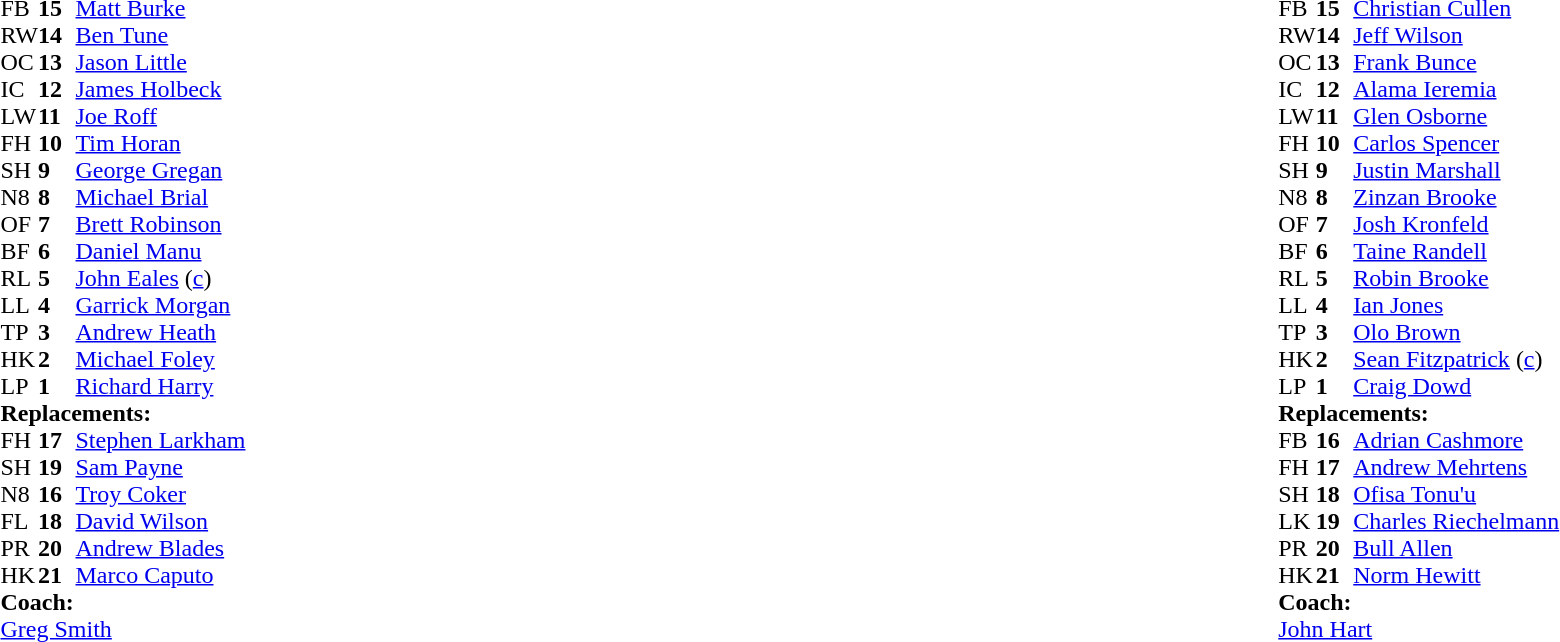<table style="width:100%">
<tr>
<td style="vertical-align:top;width:50%"><br><table cellspacing="0" cellpadding="0">
<tr>
<th width="25"></th>
<th width="25"></th>
</tr>
<tr>
<td>FB</td>
<td><strong>15</strong></td>
<td><a href='#'>Matt Burke</a></td>
</tr>
<tr>
<td>RW</td>
<td><strong>14</strong></td>
<td><a href='#'>Ben Tune</a></td>
</tr>
<tr>
<td>OC</td>
<td><strong>13</strong></td>
<td><a href='#'>Jason Little</a></td>
</tr>
<tr>
<td>IC</td>
<td><strong>12</strong></td>
<td><a href='#'>James Holbeck</a></td>
</tr>
<tr>
<td>LW</td>
<td><strong>11</strong></td>
<td><a href='#'>Joe Roff</a></td>
</tr>
<tr>
<td>FH</td>
<td><strong>10</strong></td>
<td><a href='#'>Tim Horan</a></td>
</tr>
<tr>
<td>SH</td>
<td><strong>9</strong></td>
<td><a href='#'>George Gregan</a></td>
</tr>
<tr>
<td>N8</td>
<td><strong>8</strong></td>
<td><a href='#'>Michael Brial</a></td>
</tr>
<tr>
<td>OF</td>
<td><strong>7</strong></td>
<td><a href='#'>Brett Robinson</a></td>
</tr>
<tr>
<td>BF</td>
<td><strong>6</strong></td>
<td><a href='#'>Daniel Manu</a></td>
</tr>
<tr>
<td>RL</td>
<td><strong>5</strong></td>
<td><a href='#'>John Eales</a> (<a href='#'>c</a>)</td>
</tr>
<tr>
<td>LL</td>
<td><strong>4</strong></td>
<td><a href='#'>Garrick Morgan</a></td>
</tr>
<tr>
<td>TP</td>
<td><strong>3</strong></td>
<td><a href='#'>Andrew Heath</a></td>
</tr>
<tr>
<td>HK</td>
<td><strong>2</strong></td>
<td><a href='#'>Michael Foley</a></td>
</tr>
<tr>
<td>LP</td>
<td><strong>1</strong></td>
<td><a href='#'>Richard Harry</a></td>
</tr>
<tr>
<td colspan="3"><strong>Replacements:</strong></td>
</tr>
<tr>
<td>FH</td>
<td><strong>17</strong></td>
<td><a href='#'>Stephen Larkham</a></td>
</tr>
<tr>
<td>SH</td>
<td><strong>19</strong></td>
<td><a href='#'>Sam Payne</a></td>
</tr>
<tr>
<td>N8</td>
<td><strong>16</strong></td>
<td><a href='#'>Troy Coker</a></td>
</tr>
<tr>
<td>FL</td>
<td><strong>18</strong></td>
<td><a href='#'>David Wilson</a></td>
</tr>
<tr>
<td>PR</td>
<td><strong>20</strong></td>
<td><a href='#'>Andrew Blades</a></td>
</tr>
<tr>
<td>HK</td>
<td><strong>21</strong></td>
<td><a href='#'>Marco Caputo</a></td>
</tr>
<tr>
<td colspan="3"><strong>Coach:</strong></td>
</tr>
<tr>
<td colspan="3"> <a href='#'>Greg Smith</a></td>
</tr>
</table>
</td>
<td style="vertical-align:top"></td>
<td style="vertical-align:top;width:50%"><br><table cellspacing="0" cellpadding="0" style="margin:auto">
<tr>
<th width="25"></th>
<th width="25"></th>
</tr>
<tr>
<td>FB</td>
<td><strong>15</strong></td>
<td><a href='#'>Christian Cullen</a></td>
</tr>
<tr>
<td>RW</td>
<td><strong>14</strong></td>
<td><a href='#'>Jeff Wilson</a></td>
</tr>
<tr>
<td>OC</td>
<td><strong>13</strong></td>
<td><a href='#'>Frank Bunce</a></td>
</tr>
<tr>
<td>IC</td>
<td><strong>12</strong></td>
<td><a href='#'>Alama Ieremia</a></td>
</tr>
<tr>
<td>LW</td>
<td><strong>11</strong></td>
<td><a href='#'>Glen Osborne</a></td>
</tr>
<tr>
<td>FH</td>
<td><strong>10</strong></td>
<td><a href='#'>Carlos Spencer</a></td>
</tr>
<tr>
<td>SH</td>
<td><strong>9</strong></td>
<td><a href='#'>Justin Marshall</a></td>
</tr>
<tr>
<td>N8</td>
<td><strong>8</strong></td>
<td><a href='#'>Zinzan Brooke</a></td>
</tr>
<tr>
<td>OF</td>
<td><strong>7</strong></td>
<td><a href='#'>Josh Kronfeld</a></td>
</tr>
<tr>
<td>BF</td>
<td><strong>6</strong></td>
<td><a href='#'>Taine Randell</a></td>
</tr>
<tr>
<td>RL</td>
<td><strong>5</strong></td>
<td><a href='#'>Robin Brooke</a></td>
</tr>
<tr>
<td>LL</td>
<td><strong>4</strong></td>
<td><a href='#'>Ian Jones</a></td>
</tr>
<tr>
<td>TP</td>
<td><strong>3</strong></td>
<td><a href='#'>Olo Brown</a></td>
</tr>
<tr>
<td>HK</td>
<td><strong>2</strong></td>
<td><a href='#'>Sean Fitzpatrick</a> (<a href='#'>c</a>)</td>
</tr>
<tr>
<td>LP</td>
<td><strong>1</strong></td>
<td><a href='#'>Craig Dowd</a></td>
</tr>
<tr>
<td colspan="3"><strong>Replacements:</strong></td>
</tr>
<tr>
<td>FB</td>
<td><strong>16</strong></td>
<td><a href='#'>Adrian Cashmore</a></td>
</tr>
<tr>
<td>FH</td>
<td><strong>17</strong></td>
<td><a href='#'>Andrew Mehrtens</a></td>
</tr>
<tr>
<td>SH</td>
<td><strong>18</strong></td>
<td><a href='#'>Ofisa Tonu'u</a></td>
</tr>
<tr>
<td>LK</td>
<td><strong>19</strong></td>
<td><a href='#'>Charles Riechelmann</a></td>
</tr>
<tr>
<td>PR</td>
<td><strong>20</strong></td>
<td><a href='#'>Bull Allen</a></td>
</tr>
<tr>
<td>HK</td>
<td><strong>21</strong></td>
<td><a href='#'>Norm Hewitt</a></td>
</tr>
<tr>
<td colspan="3"><strong>Coach:</strong></td>
</tr>
<tr>
<td colspan="3"> <a href='#'>John Hart</a></td>
</tr>
</table>
</td>
</tr>
</table>
